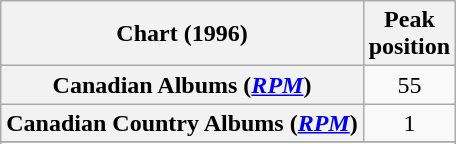<table class="wikitable sortable plainrowheaders" style="text-align:center">
<tr>
<th scope="col">Chart (1996)</th>
<th scope="col">Peak<br> position</th>
</tr>
<tr>
<th scope="row">Canadian Albums (<em><a href='#'>RPM</a></em>)</th>
<td>55</td>
</tr>
<tr>
<th scope="row">Canadian Country Albums (<em><a href='#'>RPM</a></em>)</th>
<td>1</td>
</tr>
<tr>
</tr>
<tr>
</tr>
<tr>
</tr>
</table>
